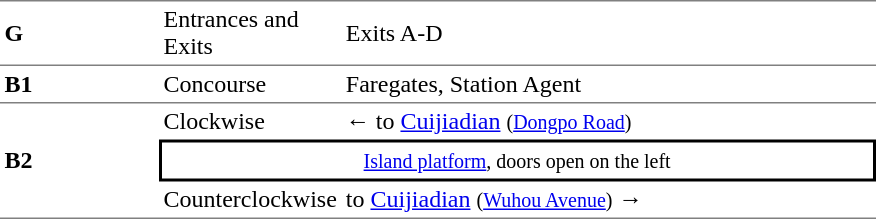<table cellspacing=0 cellpadding=3>
<tr>
<td style="border-top:solid 1px gray;border-bottom:solid 1px gray;" width=100><strong>G</strong></td>
<td style="border-top:solid 1px gray;border-bottom:solid 1px gray;" width=100>Entrances and Exits</td>
<td style="border-top:solid 1px gray;border-bottom:solid 1px gray;" width=350>Exits A-D</td>
</tr>
<tr>
<td style="border-top:solid 0px gray;border-bottom:solid 1px gray;" width=100><strong>B1</strong></td>
<td style="border-top:solid 0px gray;border-bottom:solid 1px gray;" width=100>Concourse</td>
<td style="border-top:solid 0px gray;border-bottom:solid 1px gray;" width=350>Faregates, Station Agent</td>
</tr>
<tr>
<td style="border-bottom:solid 1px gray;" rowspan=3><strong>B2</strong></td>
<td>Clockwise</td>
<td>←  to <a href='#'>Cuijiadian</a> <small>(<a href='#'>Dongpo Road</a>)</small></td>
</tr>
<tr>
<td style="border-right:solid 2px black;border-left:solid 2px black;border-top:solid 2px black;border-bottom:solid 2px black;text-align:center;" colspan=2><small><a href='#'>Island platform</a>, doors open on the left</small></td>
</tr>
<tr>
<td style="border-bottom:solid 1px gray;">Counterclockwise</td>
<td style="border-bottom:solid 1px gray;">  to <a href='#'>Cuijiadian</a> <small>(<a href='#'>Wuhou Avenue</a>)</small> →</td>
</tr>
</table>
